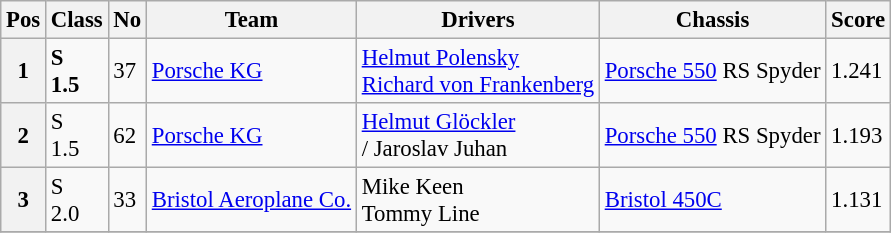<table class="wikitable" style="font-size: 95%;">
<tr>
<th>Pos</th>
<th>Class</th>
<th>No</th>
<th>Team</th>
<th>Drivers</th>
<th>Chassis</th>
<th>Score</th>
</tr>
<tr>
<th>1</th>
<td><strong>S<br>1.5</strong></td>
<td>37</td>
<td> <a href='#'>Porsche KG</a></td>
<td> <a href='#'>Helmut Polensky</a><br> <a href='#'>Richard von Frankenberg</a></td>
<td><a href='#'>Porsche 550</a> RS Spyder</td>
<td>1.241</td>
</tr>
<tr>
<th>2</th>
<td>S<br>1.5</td>
<td>62</td>
<td> <a href='#'>Porsche KG</a></td>
<td> <a href='#'>Helmut Glöckler</a><br>/ Jaroslav Juhan</td>
<td><a href='#'>Porsche 550</a> RS Spyder</td>
<td>1.193</td>
</tr>
<tr>
<th>3</th>
<td>S<br>2.0</td>
<td>33</td>
<td> <a href='#'>Bristol Aeroplane Co.</a></td>
<td> Mike Keen<br> Tommy Line</td>
<td><a href='#'>Bristol 450C</a></td>
<td>1.131</td>
</tr>
<tr>
</tr>
</table>
